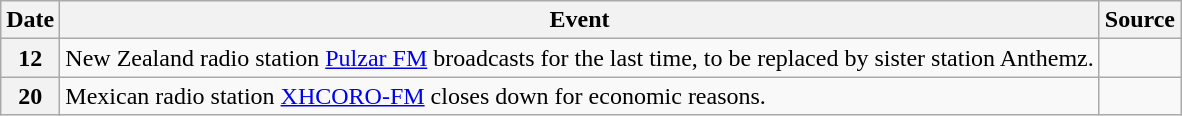<table class=wikitable>
<tr>
<th>Date</th>
<th>Event</th>
<th>Source</th>
</tr>
<tr>
<th rowspan="1">12</th>
<td>New Zealand radio station <a href='#'>Pulzar FM</a> broadcasts for the last time, to be replaced by sister station Anthemz.</td>
<td></td>
</tr>
<tr>
<th rowspan="1">20</th>
<td>Mexican radio station <a href='#'>XHCORO-FM</a> closes down for economic reasons.</td>
<td></td>
</tr>
</table>
